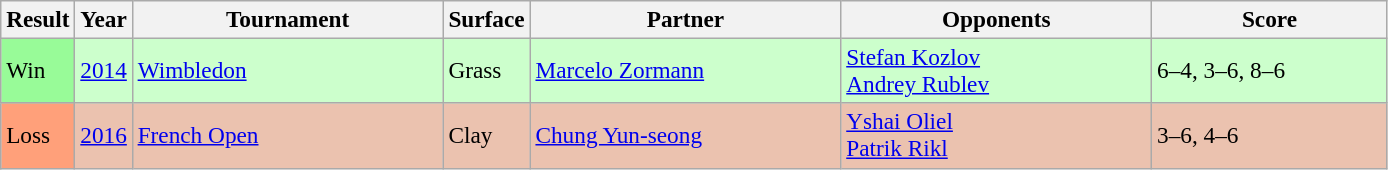<table class="sortable wikitable" style=font-size:97%>
<tr>
<th>Result</th>
<th>Year</th>
<th width=200>Tournament</th>
<th>Surface</th>
<th width=200>Partner</th>
<th width=200>Opponents</th>
<th width=150>Score</th>
</tr>
<tr style="background:#CCFFCC;">
<td bgcolor=98fb98>Win</td>
<td><a href='#'>2014</a></td>
<td><a href='#'>Wimbledon</a></td>
<td>Grass</td>
<td> <a href='#'>Marcelo Zormann</a></td>
<td> <a href='#'>Stefan Kozlov</a><br> <a href='#'>Andrey Rublev</a></td>
<td>6–4, 3–6, 8–6</td>
</tr>
<tr style="background:#ebc2af;">
<td bgcolor=ffa07a>Loss</td>
<td><a href='#'>2016</a></td>
<td><a href='#'>French Open</a></td>
<td>Clay</td>
<td> <a href='#'>Chung Yun-seong</a></td>
<td> <a href='#'>Yshai Oliel</a><br> <a href='#'>Patrik Rikl</a></td>
<td>3–6, 4–6</td>
</tr>
</table>
